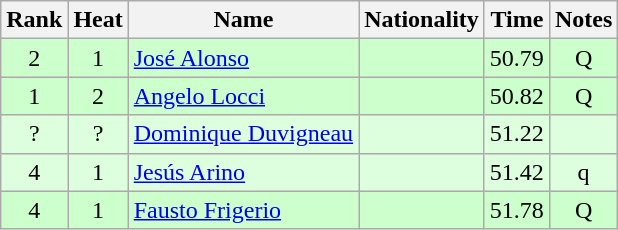<table class="wikitable sortable" style="text-align:center">
<tr>
<th>Rank</th>
<th>Heat</th>
<th>Name</th>
<th>Nationality</th>
<th>Time</th>
<th>Notes</th>
</tr>
<tr bgcolor=ccffcc>
<td>2</td>
<td>1</td>
<td align=left><a href='#'>José Alonso</a></td>
<td align=left></td>
<td>50.79</td>
<td>Q</td>
</tr>
<tr bgcolor=ccffcc>
<td>1</td>
<td>2</td>
<td align=left><a href='#'>Angelo Locci</a></td>
<td align=left></td>
<td>50.82</td>
<td>Q</td>
</tr>
<tr bgcolor=ddffdd>
<td>?</td>
<td>?</td>
<td align=left><a href='#'>Dominique Duvigneau</a></td>
<td align=left></td>
<td>51.22</td>
<td></td>
</tr>
<tr bgcolor=ddffdd>
<td>4</td>
<td>1</td>
<td align=left><a href='#'>Jesús Arino</a></td>
<td align=left></td>
<td>51.42</td>
<td>q</td>
</tr>
<tr bgcolor=ccffcc>
<td>4</td>
<td>1</td>
<td align=left><a href='#'>Fausto Frigerio</a></td>
<td align=left></td>
<td>51.78</td>
<td>Q</td>
</tr>
</table>
